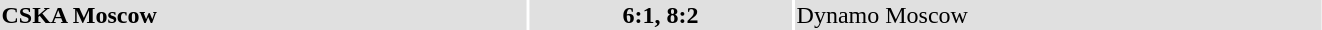<table width="70%">
<tr bgcolor="#e0e0e0">
<td style="width:40%;"><strong>CSKA Moscow</strong></td>
<th style="width:20%;"><strong>6:1, 8:2</strong></th>
<td style="width:40%;">Dynamo Moscow</td>
</tr>
</table>
